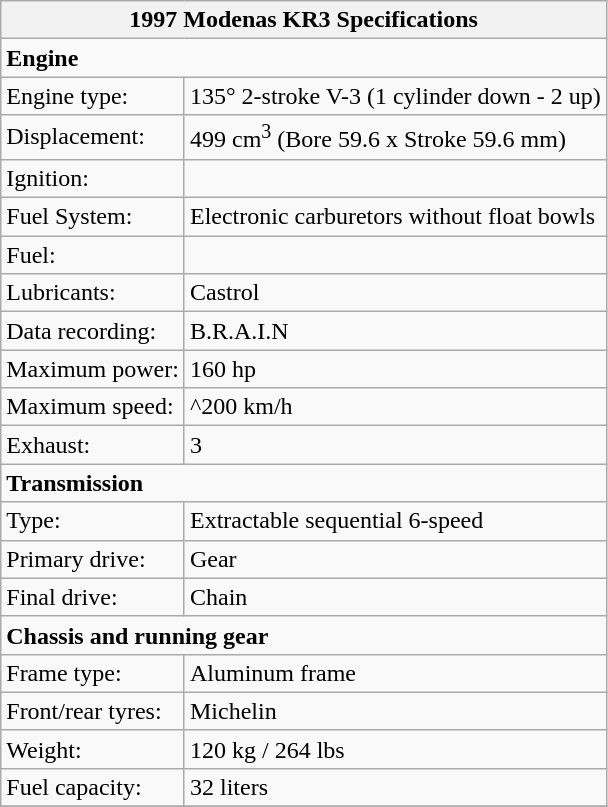<table class="wikitable">
<tr>
<th colspan=2>1997 Modenas KR3 Specifications</th>
</tr>
<tr>
<td colspan=2><strong>Engine</strong></td>
</tr>
<tr>
<td>Engine type:</td>
<td>135° 2-stroke V-3 (1 cylinder down - 2 up)</td>
</tr>
<tr>
<td>Displacement:</td>
<td>499 cm<sup>3</sup> (Bore 59.6 x Stroke 59.6 mm)</td>
</tr>
<tr>
<td>Ignition:</td>
<td></td>
</tr>
<tr>
<td>Fuel System:</td>
<td>Electronic carburetors without float bowls</td>
</tr>
<tr>
<td>Fuel:</td>
<td></td>
</tr>
<tr>
<td>Lubricants:</td>
<td>Castrol</td>
</tr>
<tr>
<td>Data recording:</td>
<td>B.R.A.I.N</td>
</tr>
<tr>
<td>Maximum power:</td>
<td>160 hp</td>
</tr>
<tr>
<td>Maximum speed:</td>
<td>^200 km/h</td>
</tr>
<tr>
<td>Exhaust:</td>
<td>3</td>
</tr>
<tr>
<td colspan=2><strong>Transmission</strong></td>
</tr>
<tr>
<td>Type:</td>
<td>Extractable sequential 6-speed</td>
</tr>
<tr>
<td>Primary drive:</td>
<td>Gear</td>
</tr>
<tr>
<td>Final drive:</td>
<td>Chain</td>
</tr>
<tr>
<td colspan=2><strong>Chassis and running gear</strong></td>
</tr>
<tr>
<td>Frame type:</td>
<td>Aluminum frame</td>
</tr>
<tr>
<td>Front/rear tyres:</td>
<td>Michelin</td>
</tr>
<tr>
<td>Weight:</td>
<td>120 kg / 264 lbs</td>
</tr>
<tr>
<td>Fuel capacity:</td>
<td>32 liters</td>
</tr>
<tr>
</tr>
</table>
